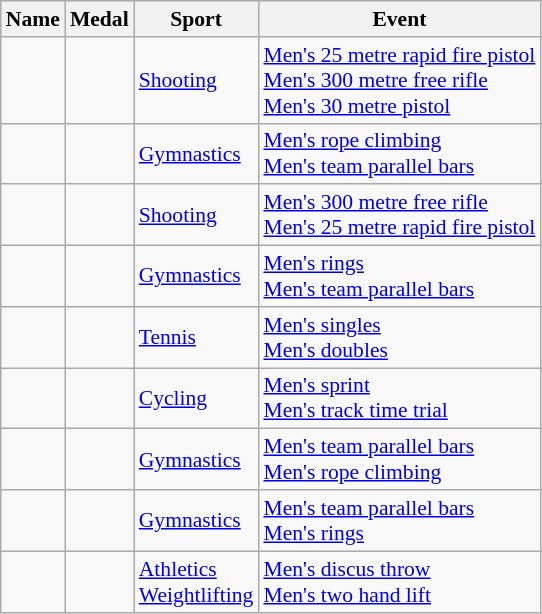<table class="wikitable sortable" style="font-size:90%">
<tr>
<th>Name</th>
<th>Medal</th>
<th>Sport</th>
<th>Event</th>
</tr>
<tr>
<td></td>
<td><br><br></td>
<td><a href='#'>Shooting</a></td>
<td><a href='#'>Men's 25 metre rapid fire pistol</a><br><a href='#'>Men's 300 metre free rifle</a><br><a href='#'>Men's 30 metre pistol</a></td>
</tr>
<tr>
<td></td>
<td><br></td>
<td><a href='#'>Gymnastics</a></td>
<td><a href='#'>Men's rope climbing</a><br><a href='#'>Men's team parallel bars</a></td>
</tr>
<tr>
<td></td>
<td><br></td>
<td><a href='#'>Shooting</a></td>
<td><a href='#'>Men's 300 metre free rifle</a><br><a href='#'>Men's 25 metre rapid fire pistol</a></td>
</tr>
<tr>
<td></td>
<td><br></td>
<td><a href='#'>Gymnastics</a></td>
<td><a href='#'>Men's rings</a><br><a href='#'>Men's team parallel bars</a></td>
</tr>
<tr>
<td></td>
<td><br></td>
<td><a href='#'>Tennis</a></td>
<td><a href='#'>Men's singles</a><br><a href='#'>Men's doubles</a></td>
</tr>
<tr>
<td></td>
<td><br></td>
<td><a href='#'>Cycling</a></td>
<td><a href='#'>Men's sprint</a><br><a href='#'>Men's track time trial</a></td>
</tr>
<tr>
<td></td>
<td><br></td>
<td><a href='#'>Gymnastics</a></td>
<td><a href='#'>Men's team parallel bars</a><br><a href='#'>Men's rope climbing</a></td>
</tr>
<tr>
<td></td>
<td><br></td>
<td><a href='#'>Gymnastics</a></td>
<td><a href='#'>Men's team parallel bars</a><br><a href='#'>Men's rings</a></td>
</tr>
<tr>
<td></td>
<td><br></td>
<td><a href='#'>Athletics</a><br><a href='#'>Weightlifting</a></td>
<td><a href='#'>Men's discus throw</a><br><a href='#'>Men's two hand lift</a></td>
</tr>
</table>
